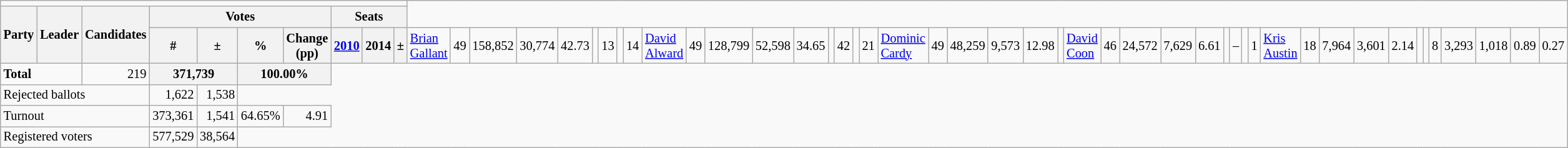<table class="wikitable" style="text-align:right; font-size:85%">
<tr>
<td align=center colspan=13></td>
</tr>
<tr>
<th rowspan="2" colspan="2" style="width:15%">Party</th>
<th rowspan="2">Leader</th>
<th rowspan="2">Candidates</th>
<th colspan="6">Votes</th>
<th colspan="3">Seats</th>
</tr>
<tr>
<th>#</th>
<th>±</th>
<th>%</th>
<th colspan="3">Change (pp)</th>
<th><a href='#'>2010</a></th>
<th>2014</th>
<th>±<br></th>
<td style="text-align:left;"><a href='#'>Brian Gallant</a></td>
<td>49</td>
<td>158,852</td>
<td>30,774</td>
<td>42.73</td>
<td></td>
<td>13</td>
<td></td>
<td>14<br></td>
<td style="text-align:left;"><a href='#'>David Alward</a></td>
<td>49</td>
<td>128,799</td>
<td>52,598</td>
<td>34.65</td>
<td></td>
<td>42</td>
<td></td>
<td>21<br></td>
<td style="text-align:left;"><a href='#'>Dominic Cardy</a></td>
<td>49</td>
<td>48,259</td>
<td>9,573</td>
<td>12.98</td>
<td><br></td>
<td style="text-align:left;"><a href='#'>David Coon</a></td>
<td>46</td>
<td>24,572</td>
<td>7,629</td>
<td>6.61</td>
<td></td>
<td>–</td>
<td></td>
<td>1<br></td>
<td style="text-align:left;"><a href='#'>Kris Austin</a></td>
<td>18</td>
<td>7,964</td>
<td>3,601</td>
<td>2.14</td>
<td><br></td>
<td style="text-align:left;"></td>
<td>8</td>
<td>3,293</td>
<td>1,018</td>
<td>0.89</td>
<td>0.27</td>
</tr>
<tr>
<td colspan="3" style="text-align: left;"><strong>Total</strong></td>
<td>219</td>
<th colspan="2">371,739</th>
<th colspan="2">100.00%</th>
</tr>
<tr>
<td colspan="4" style="text-align:left;">Rejected ballots</td>
<td>1,622</td>
<td>1,538</td>
</tr>
<tr>
<td colspan="4" style="text-align:left;">Turnout</td>
<td>373,361</td>
<td>1,541</td>
<td>64.65%</td>
<td>4.91</td>
</tr>
<tr>
<td colspan="4" style="text-align:left;">Registered voters</td>
<td>577,529</td>
<td>38,564</td>
</tr>
</table>
